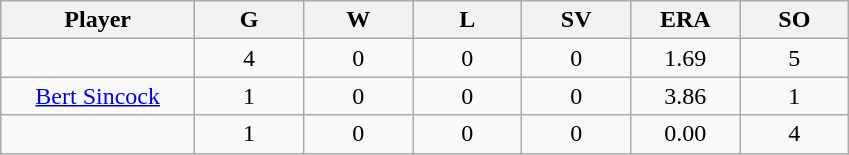<table class="wikitable sortable">
<tr>
<th bgcolor="#DDDDFF" width="16%">Player</th>
<th bgcolor="#DDDDFF" width="9%">G</th>
<th bgcolor="#DDDDFF" width="9%">W</th>
<th bgcolor="#DDDDFF" width="9%">L</th>
<th bgcolor="#DDDDFF" width="9%">SV</th>
<th bgcolor="#DDDDFF" width="9%">ERA</th>
<th bgcolor="#DDDDFF" width="9%">SO</th>
</tr>
<tr align="center">
<td></td>
<td>4</td>
<td>0</td>
<td>0</td>
<td>0</td>
<td>1.69</td>
<td>5</td>
</tr>
<tr align="center">
<td><a href='#'>Bert Sincock</a></td>
<td>1</td>
<td>0</td>
<td>0</td>
<td>0</td>
<td>3.86</td>
<td>1</td>
</tr>
<tr align="center">
<td></td>
<td>1</td>
<td>0</td>
<td>0</td>
<td>0</td>
<td>0.00</td>
<td>4</td>
</tr>
</table>
